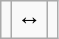<table class="wikitable">
<tr>
<td></td>
<td>↔</td>
<td></td>
</tr>
</table>
